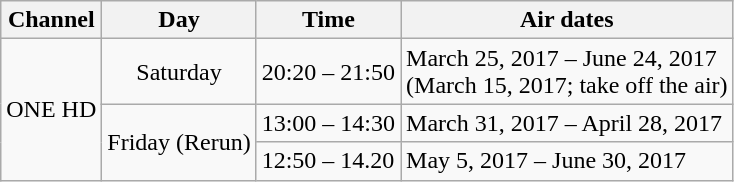<table class="wikitable">
<tr>
<th>Channel</th>
<th>Day</th>
<th>Time</th>
<th>Air dates</th>
</tr>
<tr>
<td rowspan = "3" align = "center">ONE HD</td>
<td rowspan = "1" align = "center">Saturday</td>
<td>20:20 – 21:50</td>
<td>March 25, 2017 – June 24, 2017<br>(March 15, 2017; take off the air)</td>
</tr>
<tr>
<td rowspan = "2" align = "center">Friday (Rerun)</td>
<td>13:00 – 14:30</td>
<td>March 31, 2017 – April 28, 2017</td>
</tr>
<tr>
<td>12:50 – 14.20</td>
<td>May 5, 2017 – June 30, 2017</td>
</tr>
</table>
